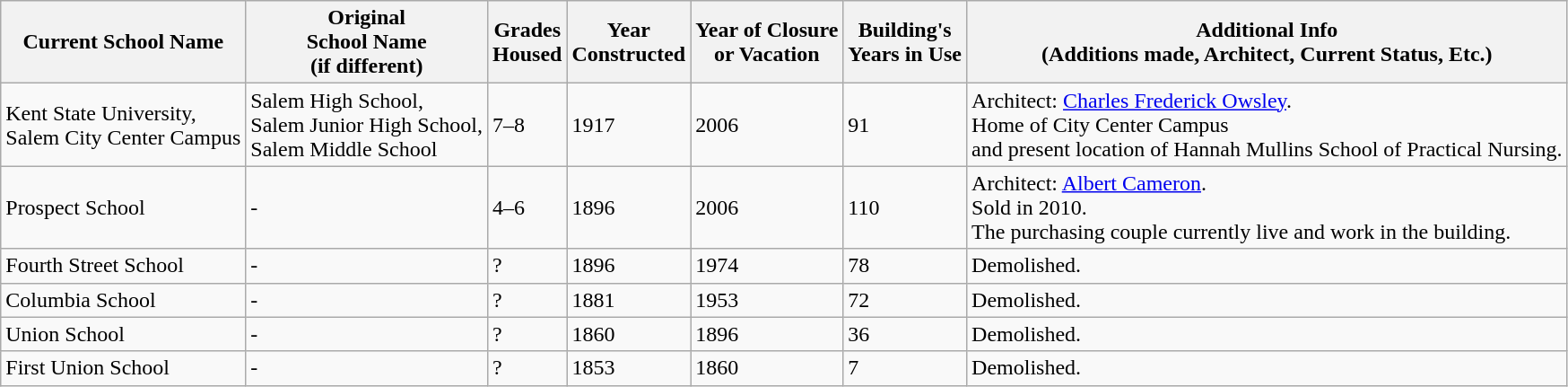<table class="wikitable">
<tr>
<th>Current School Name</th>
<th>Original<br>School Name<br> (if different)</th>
<th>Grades<br>Housed</th>
<th>Year<br>Constructed</th>
<th>Year of Closure<br>or Vacation</th>
<th>Building's<br>Years in Use</th>
<th>Additional Info<br>(Additions made, Architect, Current Status, Etc.)</th>
</tr>
<tr>
<td>Kent State University,<br>Salem City Center Campus</td>
<td>Salem High School,<br>Salem Junior High School,<br>Salem Middle School</td>
<td>7–8</td>
<td>1917</td>
<td>2006</td>
<td>91</td>
<td>Architect: <a href='#'>Charles Frederick Owsley</a>.<br>Home of  City Center Campus<br>and present location of Hannah Mullins School of Practical Nursing.</td>
</tr>
<tr>
<td>Prospect School</td>
<td>-</td>
<td>4–6</td>
<td>1896</td>
<td>2006</td>
<td>110</td>
<td>Architect: <a href='#'>Albert Cameron</a>.<br>Sold in 2010. <br>The purchasing couple currently live and work in the building.</td>
</tr>
<tr>
<td>Fourth Street School</td>
<td>-</td>
<td>?</td>
<td>1896</td>
<td>1974</td>
<td>78</td>
<td>Demolished.</td>
</tr>
<tr>
<td>Columbia School</td>
<td>-</td>
<td>?</td>
<td>1881</td>
<td>1953</td>
<td>72</td>
<td>Demolished.</td>
</tr>
<tr>
<td>Union School</td>
<td>-</td>
<td>?</td>
<td>1860</td>
<td>1896</td>
<td>36</td>
<td>Demolished.</td>
</tr>
<tr>
<td>First Union School</td>
<td>-</td>
<td>?</td>
<td>1853</td>
<td>1860</td>
<td>7</td>
<td>Demolished.</td>
</tr>
</table>
